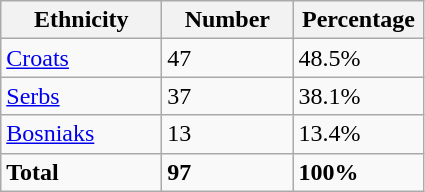<table class="wikitable">
<tr>
<th width="100px">Ethnicity</th>
<th width="80px">Number</th>
<th width="80px">Percentage</th>
</tr>
<tr>
<td><a href='#'>Croats</a></td>
<td>47</td>
<td>48.5%</td>
</tr>
<tr>
<td><a href='#'>Serbs</a></td>
<td>37</td>
<td>38.1%</td>
</tr>
<tr>
<td><a href='#'>Bosniaks</a></td>
<td>13</td>
<td>13.4%</td>
</tr>
<tr>
<td><strong>Total</strong></td>
<td><strong>97</strong></td>
<td><strong>100%</strong></td>
</tr>
</table>
